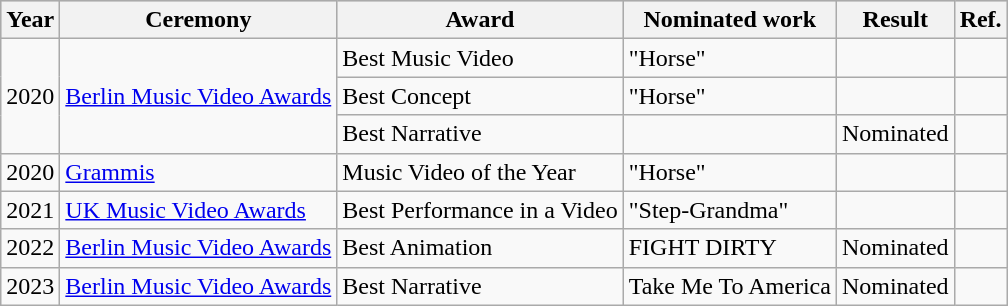<table class="wikitable">
<tr style="background:#ccc; text-align:center;">
<th scope="col">Year</th>
<th scope="col">Ceremony</th>
<th scope="col">Award</th>
<th scope="col">Nominated work</th>
<th scope="col">Result</th>
<th scope="col">Ref.</th>
</tr>
<tr>
<td rowspan="3">2020</td>
<td rowspan="3"><a href='#'>Berlin Music Video Awards</a></td>
<td>Best Music Video</td>
<td>"Horse"</td>
<td></td>
<td></td>
</tr>
<tr>
<td>Best Concept</td>
<td>"Horse"</td>
<td></td>
<td></td>
</tr>
<tr>
<td>Best Narrative</td>
<td></td>
<td>Nominated</td>
<td></td>
</tr>
<tr>
<td>2020</td>
<td><a href='#'>Grammis</a></td>
<td>Music Video of the Year</td>
<td>"Horse"</td>
<td></td>
<td></td>
</tr>
<tr>
<td>2021</td>
<td><a href='#'>UK Music Video Awards</a></td>
<td>Best Performance in a Video</td>
<td>"Step-Grandma"</td>
<td></td>
<td></td>
</tr>
<tr>
<td>2022</td>
<td><a href='#'>Berlin Music Video Awards</a></td>
<td>Best Animation</td>
<td>FIGHT DIRTY</td>
<td>Nominated</td>
<td></td>
</tr>
<tr>
<td>2023</td>
<td><a href='#'>Berlin Music Video Awards</a></td>
<td>Best Narrative</td>
<td>Take Me To America</td>
<td>Nominated</td>
<td></td>
</tr>
</table>
